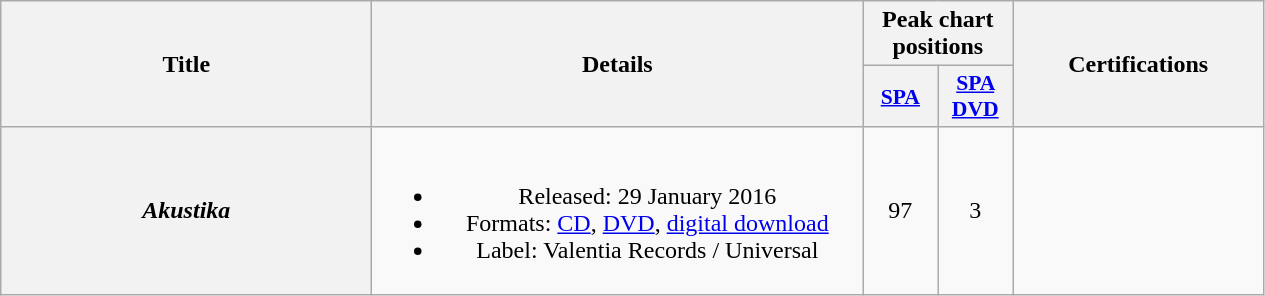<table class="wikitable plainrowheaders" style="text-align:center;">
<tr>
<th scope="col" rowspan="2" style="width:15em;">Title</th>
<th scope="col" rowspan="2" style="width:20em;">Details</th>
<th scope="col" colspan="2">Peak chart positions</th>
<th scope="col" rowspan="2" style="width:10em;">Certifications</th>
</tr>
<tr>
<th scope="col" style="width:3em;font-size:90%;"><a href='#'>SPA</a></th>
<th scope="col" style="width:3em;font-size:90%;"><a href='#'>SPA</a> <a href='#'>DVD</a></th>
</tr>
<tr>
<th scope="row"><em>Akustika</em></th>
<td><br><ul><li>Released: 29 January 2016</li><li>Formats: <a href='#'>CD</a>, <a href='#'>DVD</a>, <a href='#'>digital download</a></li><li>Label: Valentia Records / Universal</li></ul></td>
<td>97</td>
<td>3</td>
<td></td>
</tr>
</table>
